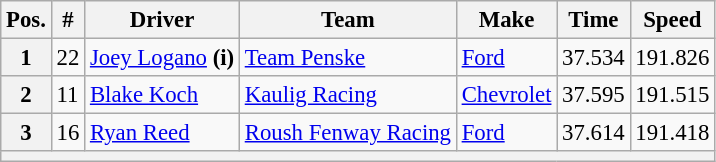<table class="wikitable" style="font-size:95%">
<tr>
<th>Pos.</th>
<th>#</th>
<th>Driver</th>
<th>Team</th>
<th>Make</th>
<th>Time</th>
<th>Speed</th>
</tr>
<tr>
<th>1</th>
<td>22</td>
<td><a href='#'>Joey Logano</a> <strong>(i)</strong></td>
<td><a href='#'>Team Penske</a></td>
<td><a href='#'>Ford</a></td>
<td>37.534</td>
<td>191.826</td>
</tr>
<tr>
<th>2</th>
<td>11</td>
<td><a href='#'>Blake Koch</a></td>
<td><a href='#'>Kaulig Racing</a></td>
<td><a href='#'>Chevrolet</a></td>
<td>37.595</td>
<td>191.515</td>
</tr>
<tr>
<th>3</th>
<td>16</td>
<td><a href='#'>Ryan Reed</a></td>
<td><a href='#'>Roush Fenway Racing</a></td>
<td><a href='#'>Ford</a></td>
<td>37.614</td>
<td>191.418</td>
</tr>
<tr>
<th colspan="7"></th>
</tr>
</table>
